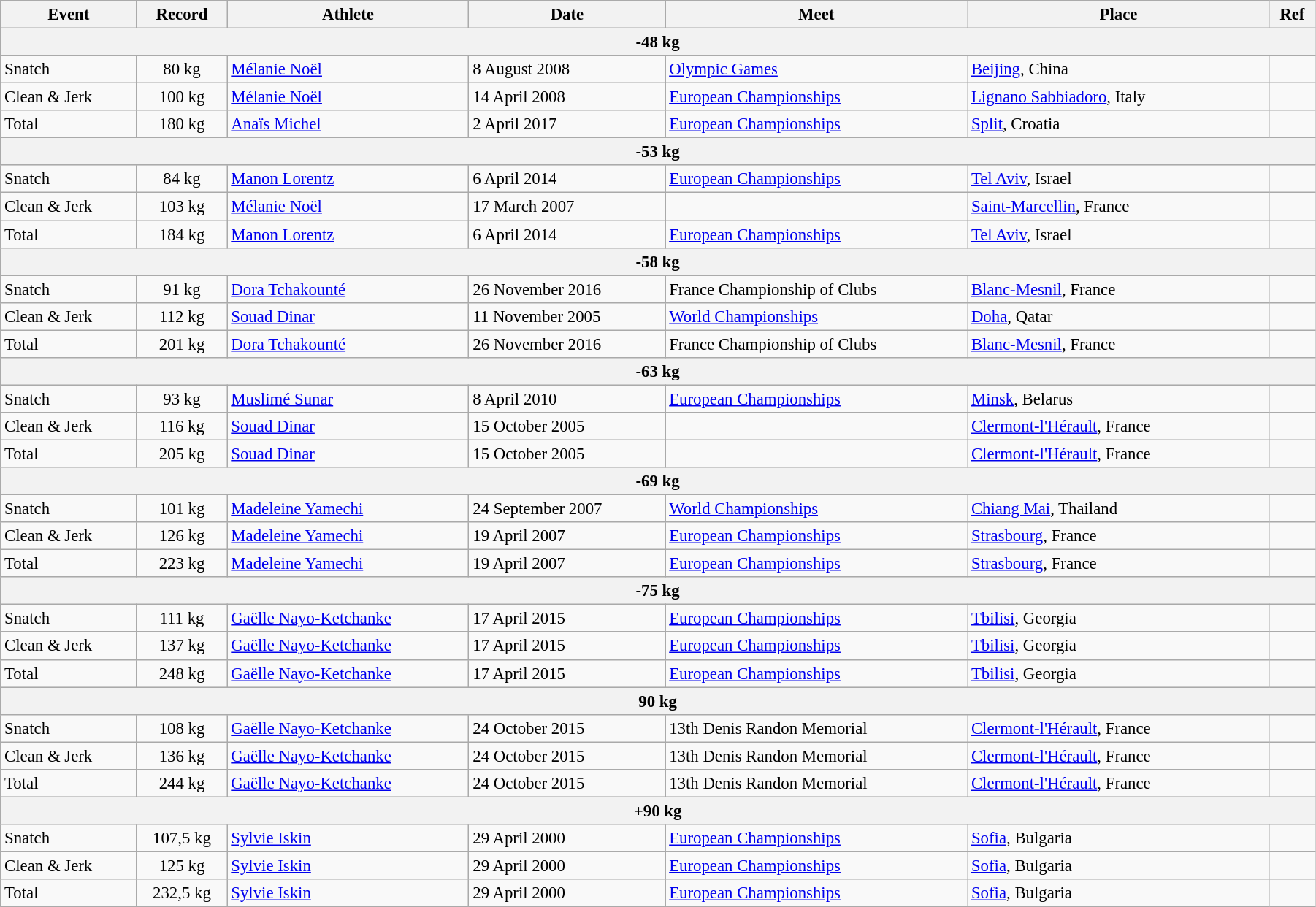<table class="wikitable" style="font-size:95%; width: 95%;">
<tr>
<th width=9%>Event</th>
<th width=6%>Record</th>
<th width=16%>Athlete</th>
<th width=13%>Date</th>
<th width=20%>Meet</th>
<th width=20%>Place</th>
<th width=3%>Ref</th>
</tr>
<tr bgcolor="#DDDDDD">
<th colspan="7">-48 kg</th>
</tr>
<tr>
<td>Snatch</td>
<td align=center>80 kg</td>
<td><a href='#'>Mélanie Noël</a></td>
<td>8 August 2008</td>
<td><a href='#'>Olympic Games</a></td>
<td><a href='#'>Beijing</a>, China</td>
<td></td>
</tr>
<tr>
<td>Clean & Jerk</td>
<td align=center>100 kg</td>
<td><a href='#'>Mélanie Noël</a></td>
<td>14 April 2008</td>
<td><a href='#'>European Championships</a></td>
<td><a href='#'>Lignano Sabbiadoro</a>, Italy</td>
<td></td>
</tr>
<tr>
<td>Total</td>
<td align=center>180 kg</td>
<td><a href='#'>Anaïs Michel</a></td>
<td>2 April 2017</td>
<td><a href='#'>European Championships</a></td>
<td><a href='#'>Split</a>, Croatia</td>
<td></td>
</tr>
<tr bgcolor="#DDDDDD">
<th colspan="7">-53 kg</th>
</tr>
<tr>
<td>Snatch</td>
<td align=center>84 kg</td>
<td><a href='#'>Manon Lorentz</a></td>
<td>6 April 2014</td>
<td><a href='#'>European Championships</a></td>
<td><a href='#'>Tel Aviv</a>, Israel</td>
<td></td>
</tr>
<tr>
<td>Clean & Jerk</td>
<td align=center>103 kg</td>
<td><a href='#'>Mélanie Noël</a></td>
<td>17 March 2007</td>
<td></td>
<td><a href='#'>Saint-Marcellin</a>, France</td>
<td></td>
</tr>
<tr>
<td>Total</td>
<td align=center>184 kg</td>
<td><a href='#'>Manon Lorentz</a></td>
<td>6 April 2014</td>
<td><a href='#'>European Championships</a></td>
<td><a href='#'>Tel Aviv</a>, Israel</td>
<td></td>
</tr>
<tr bgcolor="#DDDDDD">
<th colspan="7">-58 kg</th>
</tr>
<tr>
<td>Snatch</td>
<td align=center>91 kg</td>
<td><a href='#'>Dora Tchakounté</a></td>
<td>26 November 2016</td>
<td>France Championship of Clubs</td>
<td><a href='#'>Blanc-Mesnil</a>, France</td>
<td></td>
</tr>
<tr>
<td>Clean & Jerk</td>
<td align=center>112 kg</td>
<td><a href='#'>Souad Dinar</a></td>
<td>11 November 2005</td>
<td><a href='#'>World Championships</a></td>
<td><a href='#'>Doha</a>, Qatar</td>
<td></td>
</tr>
<tr>
<td>Total</td>
<td align=center>201 kg</td>
<td><a href='#'>Dora Tchakounté</a></td>
<td>26 November 2016</td>
<td>France Championship of Clubs</td>
<td><a href='#'>Blanc-Mesnil</a>, France</td>
<td></td>
</tr>
<tr bgcolor="#DDDDDD">
<th colspan="7">-63 kg</th>
</tr>
<tr>
<td>Snatch</td>
<td align=center>93 kg</td>
<td><a href='#'>Muslimé Sunar</a></td>
<td>8 April 2010</td>
<td><a href='#'>European Championships</a></td>
<td><a href='#'>Minsk</a>, Belarus</td>
<td></td>
</tr>
<tr>
<td>Clean & Jerk</td>
<td align=center>116 kg</td>
<td><a href='#'>Souad Dinar</a></td>
<td>15 October 2005</td>
<td></td>
<td><a href='#'>Clermont-l'Hérault</a>, France</td>
<td></td>
</tr>
<tr>
<td>Total</td>
<td align=center>205 kg</td>
<td><a href='#'>Souad Dinar</a></td>
<td>15 October 2005</td>
<td></td>
<td><a href='#'>Clermont-l'Hérault</a>, France</td>
<td></td>
</tr>
<tr bgcolor="#DDDDDD">
<th colspan="7">-69 kg</th>
</tr>
<tr>
<td>Snatch</td>
<td align=center>101 kg</td>
<td><a href='#'>Madeleine Yamechi</a></td>
<td>24 September 2007</td>
<td><a href='#'>World Championships</a></td>
<td><a href='#'>Chiang Mai</a>, Thailand</td>
<td></td>
</tr>
<tr>
<td>Clean & Jerk</td>
<td align=center>126 kg</td>
<td><a href='#'>Madeleine Yamechi</a></td>
<td>19 April 2007</td>
<td><a href='#'>European Championships</a></td>
<td><a href='#'>Strasbourg</a>, France</td>
<td></td>
</tr>
<tr>
<td>Total</td>
<td align=center>223 kg</td>
<td><a href='#'>Madeleine Yamechi</a></td>
<td>19 April 2007</td>
<td><a href='#'>European Championships</a></td>
<td><a href='#'>Strasbourg</a>, France</td>
<td></td>
</tr>
<tr bgcolor="#DDDDDD">
<th colspan="7">-75 kg</th>
</tr>
<tr>
<td>Snatch</td>
<td align=center>111 kg</td>
<td><a href='#'>Gaëlle Nayo-Ketchanke</a></td>
<td>17 April 2015</td>
<td><a href='#'>European Championships</a></td>
<td><a href='#'>Tbilisi</a>, Georgia</td>
<td></td>
</tr>
<tr>
<td>Clean & Jerk</td>
<td align=center>137 kg</td>
<td><a href='#'>Gaëlle Nayo-Ketchanke</a></td>
<td>17 April 2015</td>
<td><a href='#'>European Championships</a></td>
<td><a href='#'>Tbilisi</a>, Georgia</td>
<td></td>
</tr>
<tr>
<td>Total</td>
<td align=center>248 kg</td>
<td><a href='#'>Gaëlle Nayo-Ketchanke</a></td>
<td>17 April 2015</td>
<td><a href='#'>European Championships</a></td>
<td><a href='#'>Tbilisi</a>, Georgia</td>
<td></td>
</tr>
<tr bgcolor="#DDDDDD">
<th colspan="7">90 kg</th>
</tr>
<tr>
<td>Snatch</td>
<td align=center>108 kg</td>
<td><a href='#'>Gaëlle Nayo-Ketchanke</a></td>
<td>24 October 2015</td>
<td>13th Denis Randon Memorial</td>
<td><a href='#'>Clermont-l'Hérault</a>, France</td>
<td></td>
</tr>
<tr>
<td>Clean & Jerk</td>
<td align=center>136 kg</td>
<td><a href='#'>Gaëlle Nayo-Ketchanke</a></td>
<td>24 October 2015</td>
<td>13th Denis Randon Memorial</td>
<td><a href='#'>Clermont-l'Hérault</a>, France</td>
<td></td>
</tr>
<tr>
<td>Total</td>
<td align=center>244 kg</td>
<td><a href='#'>Gaëlle Nayo-Ketchanke</a></td>
<td>24 October 2015</td>
<td>13th Denis Randon Memorial</td>
<td><a href='#'>Clermont-l'Hérault</a>, France</td>
<td></td>
</tr>
<tr bgcolor="#DDDDDD">
<th colspan="7">+90 kg</th>
</tr>
<tr>
<td>Snatch</td>
<td align=center>107,5 kg</td>
<td><a href='#'>Sylvie Iskin</a></td>
<td>29 April 2000</td>
<td><a href='#'>European Championships</a></td>
<td><a href='#'>Sofia</a>, Bulgaria</td>
<td></td>
</tr>
<tr>
<td>Clean & Jerk</td>
<td align=center>125 kg</td>
<td><a href='#'>Sylvie Iskin</a></td>
<td>29 April 2000</td>
<td><a href='#'>European Championships</a></td>
<td><a href='#'>Sofia</a>, Bulgaria</td>
<td></td>
</tr>
<tr>
<td>Total</td>
<td align=center>232,5 kg</td>
<td><a href='#'>Sylvie Iskin</a></td>
<td>29 April 2000</td>
<td><a href='#'>European Championships</a></td>
<td><a href='#'>Sofia</a>, Bulgaria</td>
<td></td>
</tr>
</table>
